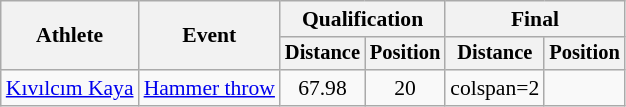<table class=wikitable style="font-size:90%">
<tr>
<th rowspan="2">Athlete</th>
<th rowspan="2">Event</th>
<th colspan="2">Qualification</th>
<th colspan="2">Final</th>
</tr>
<tr style="font-size:95%">
<th>Distance</th>
<th>Position</th>
<th>Distance</th>
<th>Position</th>
</tr>
<tr style=text-align:center>
<td style=text-align:left><a href='#'>Kıvılcım Kaya</a></td>
<td style=text-align:left><a href='#'>Hammer throw</a></td>
<td>67.98</td>
<td>20</td>
<td>colspan=2 </td>
</tr>
</table>
